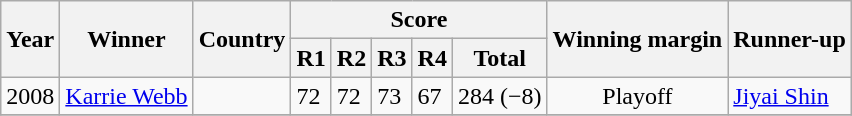<table class="wikitable">
<tr>
<th rowspan=2>Year</th>
<th rowspan=2>Winner</th>
<th rowspan=2>Country</th>
<th colspan=5>Score</th>
<th rowspan=2>Winning margin</th>
<th rowspan=2>Runner-up</th>
</tr>
<tr>
<th>R1</th>
<th>R2</th>
<th>R3</th>
<th>R4</th>
<th>Total</th>
</tr>
<tr>
<td align=center>2008</td>
<td><a href='#'>Karrie Webb</a></td>
<td></td>
<td>72</td>
<td>72</td>
<td>73</td>
<td>67</td>
<td align=center>284 (−8)</td>
<td align=center>Playoff</td>
<td> <a href='#'>Jiyai Shin</a></td>
</tr>
<tr>
</tr>
</table>
